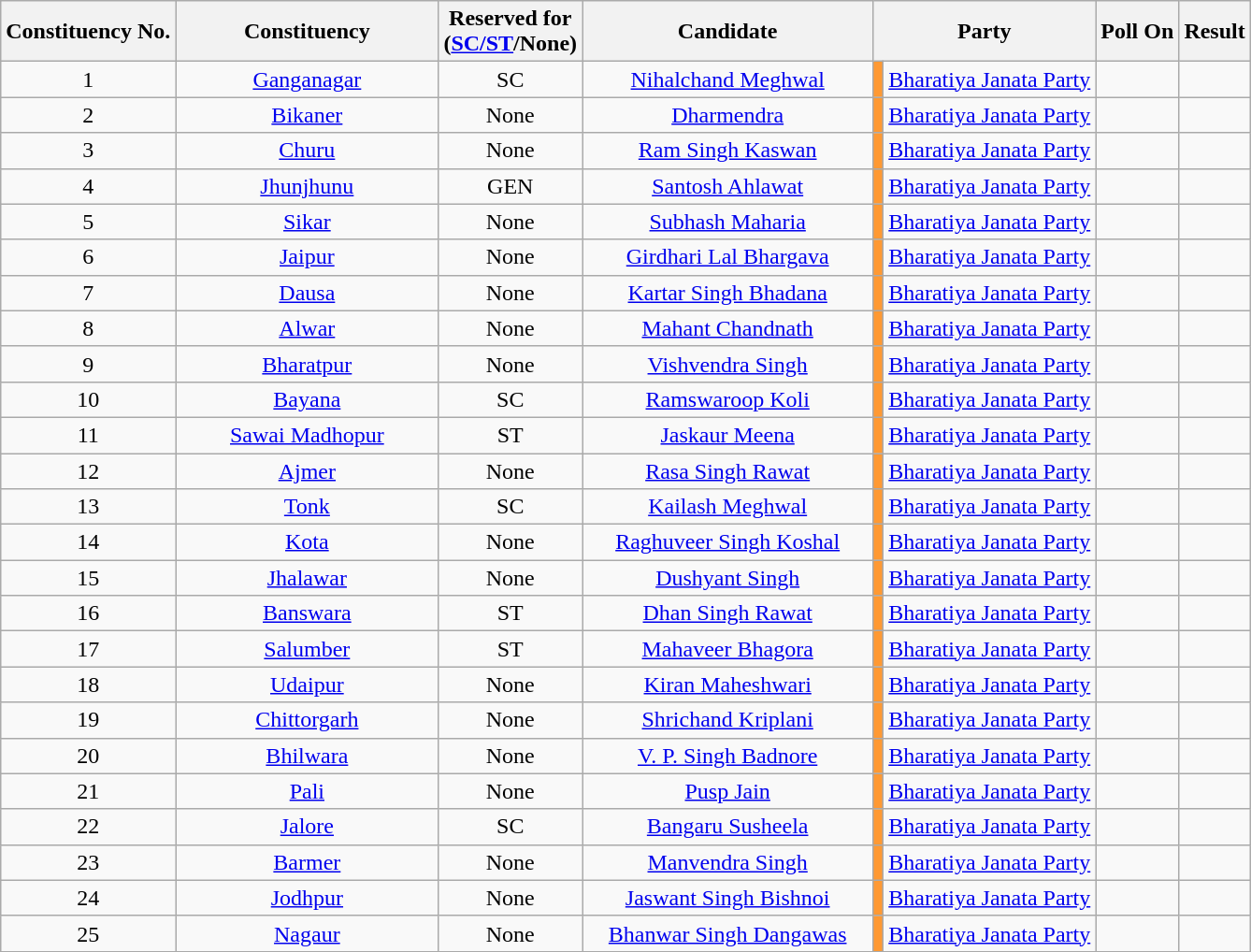<table class="wikitable sortable" style="text-align:center">
<tr>
<th>Constituency No.</th>
<th style="width:180px;">Constituency</th>
<th>Reserved for<br>(<a href='#'>SC/ST</a>/None)</th>
<th style="width:200px;">Candidate</th>
<th colspan="2">Party</th>
<th>Poll On</th>
<th>Result</th>
</tr>
<tr>
<td>1</td>
<td><a href='#'>Ganganagar</a></td>
<td>SC</td>
<td><a href='#'>Nihalchand Meghwal</a></td>
<td bgcolor=#FF9933></td>
<td><a href='#'>Bharatiya Janata Party</a></td>
<td></td>
<td></td>
</tr>
<tr>
<td>2</td>
<td><a href='#'>Bikaner</a></td>
<td>None</td>
<td><a href='#'>Dharmendra</a></td>
<td bgcolor=#FF9933></td>
<td><a href='#'>Bharatiya Janata Party</a></td>
<td></td>
<td></td>
</tr>
<tr>
<td>3</td>
<td><a href='#'>Churu</a></td>
<td>None</td>
<td><a href='#'>Ram Singh Kaswan</a></td>
<td bgcolor=#FF9933></td>
<td><a href='#'>Bharatiya Janata Party</a></td>
<td></td>
<td></td>
</tr>
<tr>
<td>4</td>
<td><a href='#'>Jhunjhunu</a></td>
<td>GEN</td>
<td><a href='#'>Santosh Ahlawat</a></td>
<td bgcolor=#FF9933></td>
<td><a href='#'>Bharatiya Janata Party</a></td>
<td></td>
<td></td>
</tr>
<tr>
<td>5</td>
<td><a href='#'>Sikar</a></td>
<td>None</td>
<td><a href='#'>Subhash Maharia</a></td>
<td bgcolor=#FF9933></td>
<td><a href='#'>Bharatiya Janata Party</a></td>
<td></td>
<td></td>
</tr>
<tr>
<td>6</td>
<td><a href='#'>Jaipur</a></td>
<td>None</td>
<td><a href='#'>Girdhari Lal Bhargava</a></td>
<td bgcolor=#FF9933></td>
<td><a href='#'>Bharatiya Janata Party</a></td>
<td></td>
<td></td>
</tr>
<tr>
<td>7</td>
<td><a href='#'>Dausa</a></td>
<td>None</td>
<td><a href='#'>Kartar Singh Bhadana</a></td>
<td bgcolor=#FF9933></td>
<td><a href='#'>Bharatiya Janata Party</a></td>
<td></td>
<td></td>
</tr>
<tr>
<td>8</td>
<td><a href='#'>Alwar</a></td>
<td>None</td>
<td><a href='#'>Mahant Chandnath</a></td>
<td bgcolor=#FF9933></td>
<td><a href='#'>Bharatiya Janata Party</a></td>
<td></td>
<td></td>
</tr>
<tr>
<td>9</td>
<td><a href='#'>Bharatpur</a></td>
<td>None</td>
<td><a href='#'>Vishvendra Singh</a></td>
<td bgcolor=#FF9933></td>
<td><a href='#'>Bharatiya Janata Party</a></td>
<td></td>
<td></td>
</tr>
<tr>
<td>10</td>
<td><a href='#'>Bayana</a></td>
<td>SC</td>
<td><a href='#'>Ramswaroop Koli</a></td>
<td bgcolor=#FF9933></td>
<td><a href='#'>Bharatiya Janata Party</a></td>
<td></td>
<td></td>
</tr>
<tr>
<td>11</td>
<td><a href='#'>Sawai Madhopur</a></td>
<td>ST</td>
<td><a href='#'>Jaskaur Meena</a></td>
<td bgcolor=#FF9933></td>
<td><a href='#'>Bharatiya Janata Party</a></td>
<td></td>
<td></td>
</tr>
<tr>
<td>12</td>
<td><a href='#'>Ajmer</a></td>
<td>None</td>
<td><a href='#'>Rasa Singh Rawat</a></td>
<td bgcolor=#FF9933></td>
<td><a href='#'>Bharatiya Janata Party</a></td>
<td></td>
<td></td>
</tr>
<tr>
<td>13</td>
<td><a href='#'>Tonk</a></td>
<td>SC</td>
<td><a href='#'>Kailash Meghwal</a></td>
<td bgcolor=#FF9933></td>
<td><a href='#'>Bharatiya Janata Party</a></td>
<td></td>
<td></td>
</tr>
<tr>
<td>14</td>
<td><a href='#'>Kota</a></td>
<td>None</td>
<td><a href='#'>Raghuveer Singh Koshal</a></td>
<td bgcolor=#FF9933></td>
<td><a href='#'>Bharatiya Janata Party</a></td>
<td></td>
<td></td>
</tr>
<tr>
<td>15</td>
<td><a href='#'>Jhalawar</a></td>
<td>None</td>
<td><a href='#'>Dushyant Singh</a></td>
<td bgcolor=#FF9933></td>
<td><a href='#'>Bharatiya Janata Party</a></td>
<td></td>
<td></td>
</tr>
<tr>
<td>16</td>
<td><a href='#'>Banswara</a></td>
<td>ST</td>
<td><a href='#'>Dhan Singh Rawat</a></td>
<td bgcolor=#FF9933></td>
<td><a href='#'>Bharatiya Janata Party</a></td>
<td></td>
<td></td>
</tr>
<tr>
<td>17</td>
<td><a href='#'>Salumber</a></td>
<td>ST</td>
<td><a href='#'>Mahaveer Bhagora</a></td>
<td bgcolor=#FF9933></td>
<td><a href='#'>Bharatiya Janata Party</a></td>
<td></td>
<td></td>
</tr>
<tr>
<td>18</td>
<td><a href='#'>Udaipur</a></td>
<td>None</td>
<td><a href='#'>Kiran Maheshwari</a></td>
<td bgcolor=#FF9933></td>
<td><a href='#'>Bharatiya Janata Party</a></td>
<td></td>
<td></td>
</tr>
<tr>
<td>19</td>
<td><a href='#'>Chittorgarh</a></td>
<td>None</td>
<td><a href='#'>Shrichand Kriplani</a></td>
<td bgcolor=#FF9933></td>
<td><a href='#'>Bharatiya Janata Party</a></td>
<td></td>
<td></td>
</tr>
<tr>
<td>20</td>
<td><a href='#'>Bhilwara</a></td>
<td>None</td>
<td><a href='#'>V. P. Singh Badnore</a></td>
<td bgcolor=#FF9933></td>
<td><a href='#'>Bharatiya Janata Party</a></td>
<td></td>
<td></td>
</tr>
<tr>
<td>21</td>
<td><a href='#'>Pali</a></td>
<td>None</td>
<td><a href='#'>Pusp Jain</a></td>
<td bgcolor=#FF9933></td>
<td><a href='#'>Bharatiya Janata Party</a></td>
<td></td>
<td></td>
</tr>
<tr>
<td>22</td>
<td><a href='#'>Jalore</a></td>
<td>SC</td>
<td><a href='#'>Bangaru Susheela</a></td>
<td bgcolor=#FF9933></td>
<td><a href='#'>Bharatiya Janata Party</a></td>
<td></td>
<td></td>
</tr>
<tr>
<td>23</td>
<td><a href='#'>Barmer</a></td>
<td>None</td>
<td><a href='#'>Manvendra Singh</a></td>
<td bgcolor=#FF9933></td>
<td><a href='#'>Bharatiya Janata Party</a></td>
<td></td>
<td></td>
</tr>
<tr>
<td>24</td>
<td><a href='#'>Jodhpur</a></td>
<td>None</td>
<td><a href='#'>Jaswant Singh Bishnoi</a></td>
<td bgcolor=#FF9933></td>
<td><a href='#'>Bharatiya Janata Party</a></td>
<td></td>
<td></td>
</tr>
<tr>
<td>25</td>
<td><a href='#'>Nagaur</a></td>
<td>None</td>
<td><a href='#'>Bhanwar Singh Dangawas</a></td>
<td bgcolor=#FF9933></td>
<td><a href='#'>Bharatiya Janata Party</a></td>
<td></td>
<td></td>
</tr>
<tr>
</tr>
</table>
